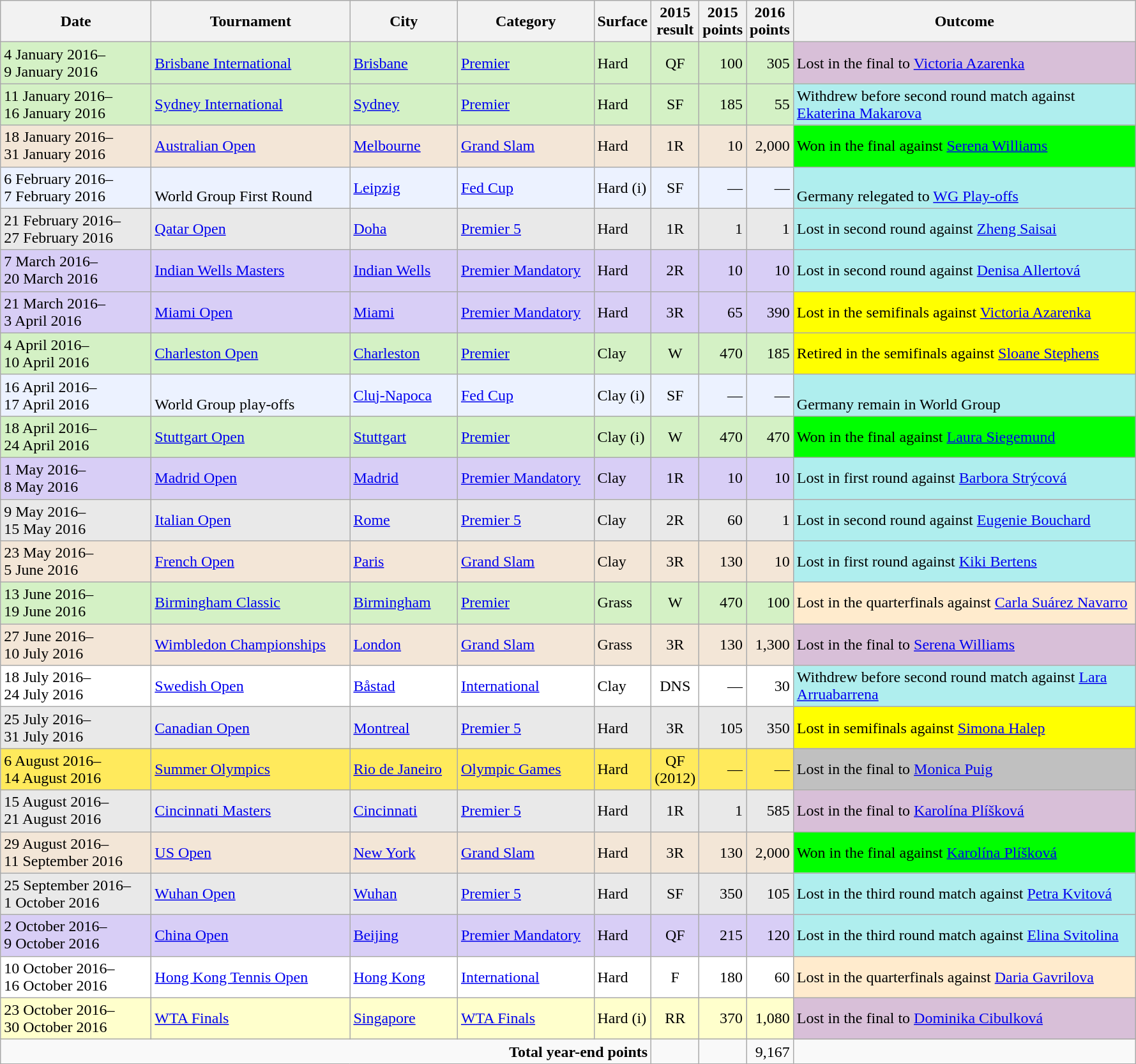<table class="wikitable">
<tr>
<th width=150>Date</th>
<th width=200>Tournament</th>
<th width=105>City</th>
<th width=135>Category</th>
<th width=40>Surface</th>
<th width=35>2015 result</th>
<th width=35>2015 points</th>
<th width=35>2016 points</th>
<th width=350>Outcome</th>
</tr>
<tr style="background:#d4f1c5;">
<td>4 January 2016– <br>9 January 2016</td>
<td><a href='#'>Brisbane International</a></td>
<td><a href='#'>Brisbane</a></td>
<td><a href='#'>Premier</a></td>
<td>Hard</td>
<td align=center>QF</td>
<td align=right>100</td>
<td align=right>305</td>
<td style="background:thistle;">Lost in the final to <a href='#'>Victoria Azarenka</a></td>
</tr>
<tr style="background:#d4f1c5;">
<td>11 January 2016– <br>16 January 2016</td>
<td><a href='#'>Sydney International</a></td>
<td><a href='#'>Sydney</a></td>
<td><a href='#'>Premier</a></td>
<td>Hard</td>
<td align=center>SF</td>
<td align=right>185</td>
<td align=right>55</td>
<td style="background:#afeeee">Withdrew before second round match against <a href='#'>Ekaterina Makarova</a></td>
</tr>
<tr style="background:#F3E6D7;">
<td>18 January 2016–<br>31 January 2016</td>
<td><a href='#'>Australian Open</a></td>
<td><a href='#'>Melbourne</a></td>
<td><a href='#'>Grand Slam</a></td>
<td>Hard</td>
<td align=center>1R</td>
<td align=right>10</td>
<td align=right>2,000</td>
<td style="background:lime;">Won in the final against <a href='#'>Serena Williams</a></td>
</tr>
<tr style="background:#ECF2FF;">
<td>6 February 2016–<br>7 February 2016</td>
<td><br>World Group First Round</td>
<td><a href='#'>Leipzig</a></td>
<td><a href='#'>Fed Cup</a></td>
<td>Hard (i)</td>
<td align=center>SF</td>
<td align=right>—</td>
<td align=right>—</td>
<td style="background:#afeeee;"><br>Germany relegated to <a href='#'>WG Play-offs</a></td>
</tr>
<tr style="background:#E9E9E9;">
<td>21 February 2016–<br>27 February 2016</td>
<td><a href='#'>Qatar Open</a></td>
<td><a href='#'>Doha</a></td>
<td><a href='#'>Premier 5</a></td>
<td>Hard</td>
<td align=center>1R</td>
<td align=right>1</td>
<td align=right>1</td>
<td bgcolor=afeeee>Lost in second round against <a href='#'>Zheng Saisai</a></td>
</tr>
<tr style="background:#D8CEF6;">
<td>7 March 2016–<br>20 March 2016</td>
<td><a href='#'>Indian Wells Masters</a></td>
<td><a href='#'>Indian Wells</a></td>
<td><a href='#'>Premier Mandatory</a></td>
<td>Hard</td>
<td align=center>2R</td>
<td align=right>10</td>
<td align=right>10</td>
<td bgcolor=afeeee>Lost in second round against <a href='#'>Denisa Allertová</a></td>
</tr>
<tr style="background:#D8CEF6;">
<td>21 March 2016–<br>3 April 2016</td>
<td><a href='#'>Miami Open</a></td>
<td><a href='#'>Miami</a></td>
<td><a href='#'>Premier Mandatory</a></td>
<td>Hard</td>
<td align=center>3R</td>
<td align=right>65</td>
<td align=right>390</td>
<td style="background:yellow;">Lost in the semifinals against <a href='#'>Victoria Azarenka</a></td>
</tr>
<tr style="background:#d4f1c5;">
<td>4 April 2016– <br>10 April 2016</td>
<td><a href='#'>Charleston Open</a></td>
<td><a href='#'>Charleston</a></td>
<td><a href='#'>Premier</a></td>
<td>Clay</td>
<td align=center>W</td>
<td align=right>470</td>
<td align=right>185</td>
<td style="background:yellow;">Retired in the semifinals against <a href='#'>Sloane Stephens</a></td>
</tr>
<tr style="background:#ECF2FF;">
<td>16 April 2016–<br>17 April 2016</td>
<td><br>World Group play-offs</td>
<td><a href='#'>Cluj-Napoca</a></td>
<td><a href='#'>Fed Cup</a></td>
<td>Clay (i)</td>
<td align=center>SF</td>
<td align=right>—</td>
<td align=right>—</td>
<td style="background:#afeeee;"><br>Germany remain in World Group</td>
</tr>
<tr style="background:#d4f1c5;">
<td>18 April 2016– <br>24 April 2016</td>
<td><a href='#'>Stuttgart Open</a></td>
<td><a href='#'>Stuttgart</a></td>
<td><a href='#'>Premier</a></td>
<td>Clay (i)</td>
<td align=center>W</td>
<td align=right>470</td>
<td align=right>470</td>
<td style="background:lime;">Won in the final against <a href='#'>Laura Siegemund</a></td>
</tr>
<tr style="background:#D8CEF6;">
<td>1 May 2016–<br>8 May 2016</td>
<td><a href='#'>Madrid Open</a></td>
<td><a href='#'>Madrid</a></td>
<td><a href='#'>Premier Mandatory</a></td>
<td>Clay</td>
<td align=center>1R</td>
<td align=right>10</td>
<td align=right>10</td>
<td bgcolor=afeeee>Lost in first round against <a href='#'>Barbora Strýcová</a></td>
</tr>
<tr style="background:#E9E9E9;">
<td>9 May 2016–<br>15 May 2016</td>
<td><a href='#'>Italian Open</a></td>
<td><a href='#'>Rome</a></td>
<td><a href='#'>Premier 5</a></td>
<td>Clay</td>
<td align=center>2R</td>
<td align=right>60</td>
<td align=right>1</td>
<td bgcolor=afeeee>Lost in second round against <a href='#'>Eugenie Bouchard</a></td>
</tr>
<tr style="background:#F3E6D7;">
<td>23 May 2016–<br>5 June 2016</td>
<td><a href='#'>French Open</a></td>
<td><a href='#'>Paris</a></td>
<td><a href='#'>Grand Slam</a></td>
<td>Clay</td>
<td align=center>3R</td>
<td align=right>130</td>
<td align=right>10</td>
<td bgcolor=afeeee>Lost in first round against <a href='#'>Kiki Bertens</a></td>
</tr>
<tr style="background:#d4f1c5;">
<td>13 June 2016– <br>19 June 2016</td>
<td><a href='#'>Birmingham Classic</a></td>
<td><a href='#'>Birmingham</a></td>
<td><a href='#'>Premier</a></td>
<td>Grass</td>
<td align=center>W</td>
<td align=right>470</td>
<td align=right>100</td>
<td bgcolor=ffebcd>Lost in the quarterfinals against <a href='#'>Carla Suárez Navarro</a></td>
</tr>
<tr style="background:#F3E6D7;">
<td>27 June 2016–<br>10 July 2016</td>
<td><a href='#'>Wimbledon Championships</a></td>
<td><a href='#'>London</a></td>
<td><a href='#'>Grand Slam</a></td>
<td>Grass</td>
<td align=center>3R</td>
<td align=right>130</td>
<td align=right>1,300</td>
<td style="background:thistle;">Lost in the final to <a href='#'>Serena Williams</a></td>
</tr>
<tr style="background:#FFF;">
<td>18 July 2016– <br>24 July 2016</td>
<td><a href='#'>Swedish Open</a></td>
<td><a href='#'>Båstad</a></td>
<td><a href='#'>International</a></td>
<td>Clay</td>
<td align=center>DNS</td>
<td align=right>—</td>
<td align=right>30</td>
<td style="background:#afeeee">Withdrew before second round match against <a href='#'>Lara Arruabarrena</a></td>
</tr>
<tr style="background:#E9E9E9;">
<td>25 July 2016–<br>31 July 2016</td>
<td><a href='#'>Canadian Open</a></td>
<td><a href='#'>Montreal</a></td>
<td><a href='#'>Premier 5</a></td>
<td>Hard</td>
<td align=center>3R</td>
<td align=right>105</td>
<td align=right>350</td>
<td style="background:yellow;">Lost in semifinals against <a href='#'>Simona Halep</a></td>
</tr>
<tr style="background:#ffea5c;">
<td>6 August 2016–<br>14 August 2016</td>
<td><a href='#'>Summer Olympics</a></td>
<td><a href='#'>Rio de Janeiro</a></td>
<td><a href='#'>Olympic Games</a></td>
<td>Hard</td>
<td align=center>QF (2012)</td>
<td align=right>—</td>
<td align=right>—</td>
<td style="background:silver;">Lost in the final to <a href='#'>Monica Puig</a></td>
</tr>
<tr style="background:#E9E9E9;">
<td>15 August 2016–<br>21 August 2016</td>
<td><a href='#'>Cincinnati Masters</a></td>
<td><a href='#'>Cincinnati</a></td>
<td><a href='#'>Premier 5</a></td>
<td>Hard</td>
<td align=center>1R</td>
<td align=right>1</td>
<td align=right>585</td>
<td style="background:thistle;">Lost in the final to <a href='#'>Karolína Plíšková</a></td>
</tr>
<tr style="background:#F3E6D7;">
<td>29 August 2016–<br>11 September 2016</td>
<td><a href='#'>US Open</a></td>
<td><a href='#'>New York</a></td>
<td><a href='#'>Grand Slam</a></td>
<td>Hard</td>
<td align=center>3R</td>
<td align=right>130</td>
<td align=right>2,000</td>
<td style="background:lime;">Won in the final against <a href='#'>Karolína Plíšková</a></td>
</tr>
<tr style="background:#E9E9E9;">
<td>25 September 2016–<br>1 October 2016</td>
<td><a href='#'>Wuhan Open</a></td>
<td><a href='#'>Wuhan</a></td>
<td><a href='#'>Premier 5</a></td>
<td>Hard</td>
<td align=center>SF</td>
<td align=right>350</td>
<td align=right>105</td>
<td style="background:#afeeee">Lost in the third round match against <a href='#'>Petra Kvitová</a></td>
</tr>
<tr style="background:#D8CEF6;">
<td>2 October 2016–<br>9 October 2016</td>
<td><a href='#'>China Open</a></td>
<td><a href='#'>Beijing</a></td>
<td><a href='#'>Premier Mandatory</a></td>
<td>Hard</td>
<td align=center>QF</td>
<td align=right>215</td>
<td align=right>120</td>
<td style="background:#afeeee">Lost in the third round match against <a href='#'>Elina Svitolina</a></td>
</tr>
<tr style="background:#FFF;">
<td>10 October 2016– <br>16 October 2016</td>
<td><a href='#'>Hong Kong Tennis Open</a></td>
<td><a href='#'>Hong Kong</a></td>
<td><a href='#'>International</a></td>
<td>Hard</td>
<td align=center>F</td>
<td align=right>180</td>
<td align=right>60</td>
<td bgcolor=ffebcd>Lost in the quarterfinals against <a href='#'>Daria Gavrilova</a></td>
</tr>
<tr style="background:#FFC;">
<td>23 October 2016– <br>30 October 2016</td>
<td><a href='#'>WTA Finals</a></td>
<td><a href='#'>Singapore</a></td>
<td><a href='#'>WTA Finals</a></td>
<td>Hard (i)</td>
<td align=center>RR</td>
<td align=right>370</td>
<td align=right>1,080</td>
<td style="background:thistle;">Lost in the final to <a href='#'>Dominika Cibulková</a></td>
</tr>
<tr>
<td colspan=5 align=right><strong>Total year-end points</strong></td>
<td></td>
<td></td>
<td align=right>9,167</td>
<td></td>
</tr>
</table>
